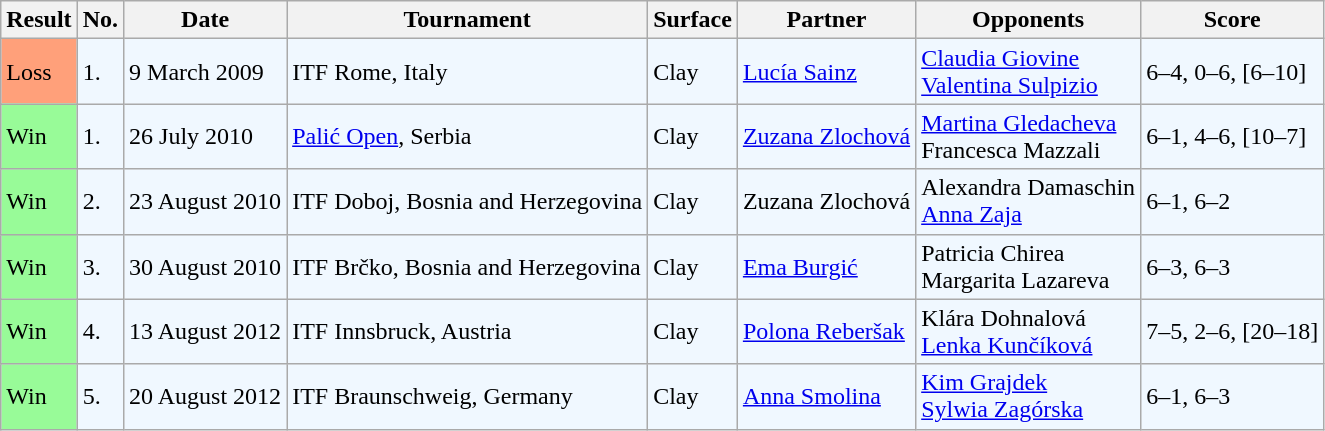<table class="sortable wikitable">
<tr>
<th>Result</th>
<th>No.</th>
<th>Date</th>
<th>Tournament</th>
<th>Surface</th>
<th>Partner</th>
<th>Opponents</th>
<th class="unsortable">Score</th>
</tr>
<tr style="background:#f0f8ff;">
<td style="background:#ffa07a;">Loss</td>
<td>1.</td>
<td>9 March 2009</td>
<td>ITF Rome, Italy</td>
<td>Clay</td>
<td> <a href='#'>Lucía Sainz</a></td>
<td> <a href='#'>Claudia Giovine</a> <br>  <a href='#'>Valentina Sulpizio</a></td>
<td>6–4, 0–6, [6–10]</td>
</tr>
<tr style="background:#f0f8ff;">
<td style="background:#98fb98;">Win</td>
<td>1.</td>
<td>26 July 2010</td>
<td><a href='#'>Palić Open</a>, Serbia</td>
<td>Clay</td>
<td> <a href='#'>Zuzana Zlochová</a></td>
<td> <a href='#'>Martina Gledacheva</a> <br>  Francesca Mazzali</td>
<td>6–1, 4–6, [10–7]</td>
</tr>
<tr style="background:#f0f8ff;">
<td style="background:#98fb98;">Win</td>
<td>2.</td>
<td>23 August 2010</td>
<td>ITF Doboj, Bosnia and Herzegovina</td>
<td>Clay</td>
<td> Zuzana Zlochová</td>
<td> Alexandra Damaschin <br>  <a href='#'>Anna Zaja</a></td>
<td>6–1, 6–2</td>
</tr>
<tr style="background:#f0f8ff;">
<td style="background:#98fb98;">Win</td>
<td>3.</td>
<td>30 August 2010</td>
<td>ITF Brčko, Bosnia and Herzegovina</td>
<td>Clay</td>
<td> <a href='#'>Ema Burgić</a></td>
<td> Patricia Chirea <br>  Margarita Lazareva</td>
<td>6–3, 6–3</td>
</tr>
<tr style="background:#f0f8ff;">
<td style="background:#98fb98;">Win</td>
<td>4.</td>
<td>13 August 2012</td>
<td>ITF Innsbruck, Austria</td>
<td>Clay</td>
<td> <a href='#'>Polona Reberšak</a></td>
<td> Klára Dohnalová <br>  <a href='#'>Lenka Kunčíková</a></td>
<td>7–5, 2–6, [20–18]</td>
</tr>
<tr style="background:#f0f8ff;">
<td style="background:#98fb98;">Win</td>
<td>5.</td>
<td>20 August 2012</td>
<td>ITF Braunschweig, Germany</td>
<td>Clay</td>
<td> <a href='#'>Anna Smolina</a></td>
<td> <a href='#'>Kim Grajdek</a> <br>  <a href='#'>Sylwia Zagórska</a></td>
<td>6–1, 6–3</td>
</tr>
</table>
